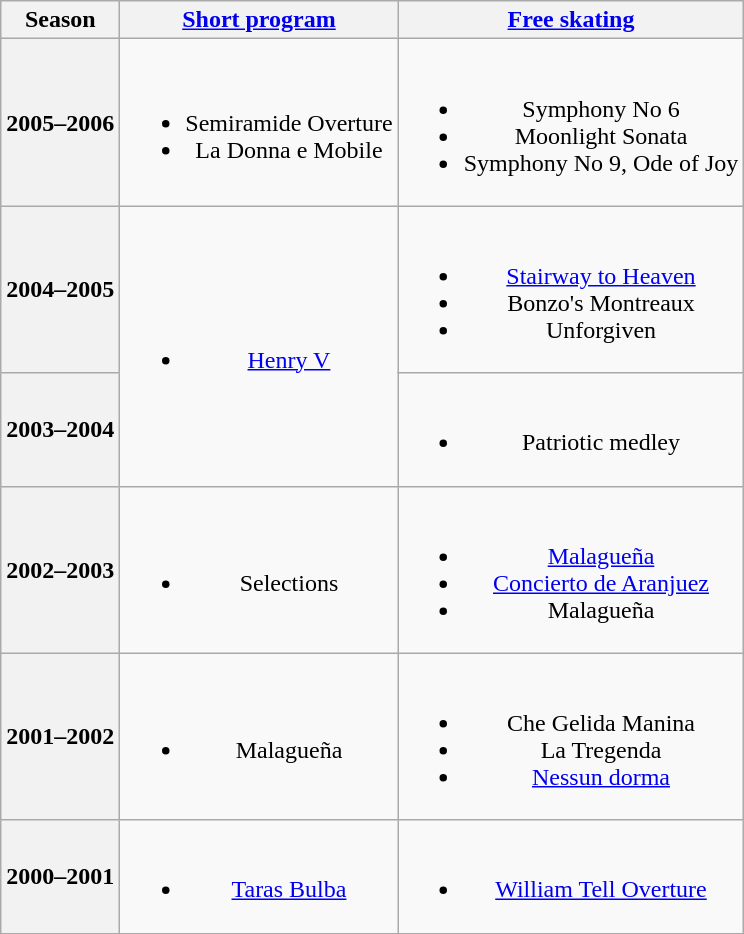<table class=wikitable style=text-align:center>
<tr>
<th>Season</th>
<th><a href='#'>Short program</a></th>
<th><a href='#'>Free skating</a></th>
</tr>
<tr>
<th>2005–2006 <br> </th>
<td><br><ul><li>Semiramide Overture <br></li><li>La Donna e Mobile <br></li></ul></td>
<td><br><ul><li>Symphony No 6 <br></li><li>Moonlight Sonata <br></li><li>Symphony No 9, Ode of Joy <br></li></ul></td>
</tr>
<tr>
<th>2004–2005 <br> </th>
<td rowspan=2><br><ul><li><a href='#'>Henry V</a> <br></li></ul></td>
<td><br><ul><li><a href='#'>Stairway to Heaven</a> <br></li><li>Bonzo's Montreaux <br></li><li>Unforgiven <br></li></ul></td>
</tr>
<tr>
<th>2003–2004 <br> </th>
<td><br><ul><li>Patriotic medley</li></ul></td>
</tr>
<tr>
<th>2002–2003 <br> </th>
<td><br><ul><li>Selections <br></li></ul></td>
<td><br><ul><li><a href='#'>Malagueña</a> <br></li><li><a href='#'>Concierto de Aranjuez</a> <br></li><li>Malagueña <br></li></ul></td>
</tr>
<tr>
<th>2001–2002 <br> </th>
<td><br><ul><li>Malagueña <br></li></ul></td>
<td><br><ul><li>Che Gelida Manina <br></li><li>La Tregenda <br></li><li><a href='#'>Nessun dorma</a> <br></li></ul></td>
</tr>
<tr>
<th>2000–2001 <br> </th>
<td><br><ul><li><a href='#'>Taras Bulba</a> <br></li></ul></td>
<td><br><ul><li><a href='#'>William Tell Overture</a> <br></li></ul></td>
</tr>
</table>
